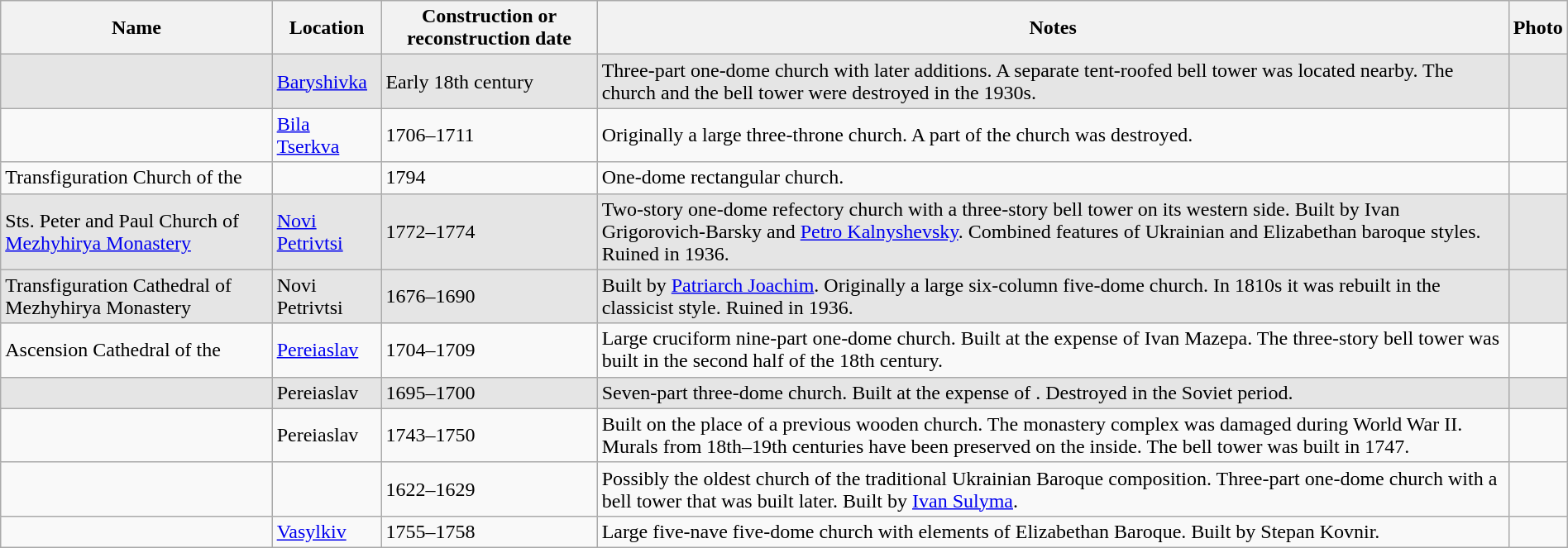<table class="wikitable sortable" width="100%">
<tr>
<th>Name</th>
<th>Location</th>
<th>Construction or reconstruction date</th>
<th>Notes</th>
<th>Photo</th>
</tr>
<tr bgcolor="#e5e5e5">
<td></td>
<td><a href='#'>Baryshivka</a></td>
<td>Early 18th century</td>
<td>Three-part one-dome church with later additions. A separate tent-roofed bell tower was located nearby. The church and the bell tower were destroyed in the 1930s.</td>
<td></td>
</tr>
<tr>
<td></td>
<td><a href='#'>Bila Tserkva</a></td>
<td>1706–1711</td>
<td>Originally a large three-throne church. A part of the church was destroyed.</td>
<td></td>
</tr>
<tr>
<td>Transfiguration Church of the </td>
<td></td>
<td>1794</td>
<td>One-dome rectangular church.</td>
<td></td>
</tr>
<tr bgcolor="#e5e5e5">
<td>Sts. Peter and Paul Church of <a href='#'>Mezhyhirya Monastery</a></td>
<td><a href='#'>Novi Petrivtsi</a></td>
<td>1772–1774</td>
<td>Two-story one-dome refectory church with a three-story bell tower on its western side. Built by Ivan Grigorovich-Barsky and <a href='#'>Petro Kalnyshevsky</a>. Combined features of Ukrainian and Elizabethan baroque styles. Ruined in 1936.</td>
<td></td>
</tr>
<tr bgcolor="#e5e5e5">
<td>Transfiguration Cathedral of Mezhyhirya Monastery</td>
<td>Novi Petrivtsi</td>
<td>1676–1690</td>
<td>Built by <a href='#'>Patriarch Joachim</a>. Originally a large six-column five-dome church. In 1810s it was rebuilt in the classicist style. Ruined in 1936.</td>
<td></td>
</tr>
<tr>
<td>Ascension Cathedral of the </td>
<td><a href='#'>Pereiaslav</a></td>
<td>1704–1709</td>
<td>Large cruciform nine-part one-dome church. Built at the expense of Ivan Mazepa. The three-story bell tower was built in the second half of the 18th century.</td>
<td></td>
</tr>
<tr bgcolor="#e5e5e5">
<td></td>
<td>Pereiaslav</td>
<td>1695–1700</td>
<td>Seven-part three-dome church. Built at the expense of . Destroyed in the Soviet period.</td>
<td></td>
</tr>
<tr>
<td></td>
<td>Pereiaslav</td>
<td>1743–1750</td>
<td>Built on the place of a previous wooden church. The monastery complex was damaged during World War II. Murals from 18th–19th centuries have been preserved on the inside. The bell tower was built in 1747.</td>
<td></td>
</tr>
<tr>
<td></td>
<td></td>
<td>1622–1629</td>
<td>Possibly the oldest church of the traditional Ukrainian Baroque composition. Three-part one-dome church with a bell tower that was built later. Built by <a href='#'>Ivan Sulyma</a>.</td>
<td></td>
</tr>
<tr>
<td></td>
<td><a href='#'>Vasylkiv</a></td>
<td>1755–1758</td>
<td>Large five-nave five-dome church with elements of Elizabethan Baroque. Built by Stepan Kovnir.</td>
<td></td>
</tr>
</table>
